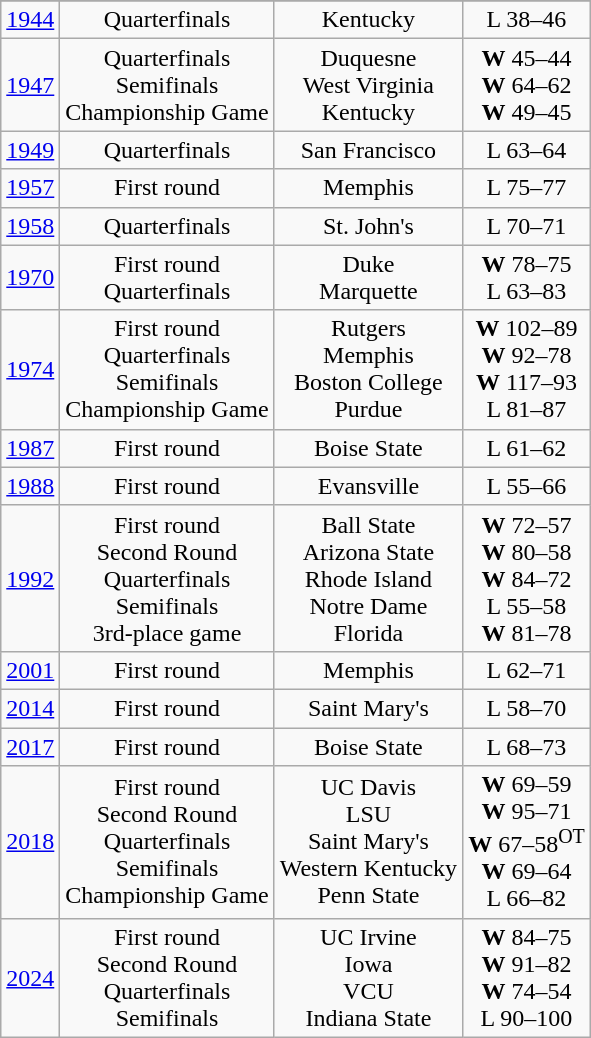<table class="wikitable">
<tr>
</tr>
<tr style="text-align:center;">
<td><a href='#'>1944</a></td>
<td>Quarterfinals</td>
<td>Kentucky</td>
<td>L 38–46</td>
</tr>
<tr style="text-align:center;">
<td><a href='#'>1947</a></td>
<td>Quarterfinals<br>Semifinals<br>Championship Game</td>
<td>Duquesne<br>West Virginia<br>Kentucky</td>
<td><strong>W</strong> 45–44<br><strong>W</strong> 64–62<br><strong>W</strong> 49–45</td>
</tr>
<tr style="text-align:center;">
<td><a href='#'>1949</a></td>
<td>Quarterfinals</td>
<td>San Francisco</td>
<td>L 63–64</td>
</tr>
<tr style="text-align:center;">
<td><a href='#'>1957</a></td>
<td>First round</td>
<td>Memphis</td>
<td>L 75–77</td>
</tr>
<tr style="text-align:center;">
<td><a href='#'>1958</a></td>
<td>Quarterfinals</td>
<td>St. John's</td>
<td>L 70–71</td>
</tr>
<tr style="text-align:center;">
<td><a href='#'>1970</a></td>
<td>First round<br>Quarterfinals</td>
<td>Duke<br>Marquette</td>
<td><strong>W</strong> 78–75<br>L 63–83</td>
</tr>
<tr style="text-align:center;">
<td><a href='#'>1974</a></td>
<td>First round<br>Quarterfinals<br>Semifinals<br>Championship Game</td>
<td>Rutgers<br>Memphis<br>Boston College<br>Purdue</td>
<td><strong>W</strong> 102–89<br><strong>W</strong> 92–78<br><strong>W</strong> 117–93<br>L 81–87</td>
</tr>
<tr style="text-align:center;">
<td><a href='#'>1987</a></td>
<td>First round</td>
<td>Boise State</td>
<td>L 61–62</td>
</tr>
<tr style="text-align:center;">
<td><a href='#'>1988</a></td>
<td>First round</td>
<td>Evansville</td>
<td>L 55–66</td>
</tr>
<tr style="text-align:center;">
<td><a href='#'>1992</a></td>
<td>First round<br>Second Round<br>Quarterfinals<br>Semifinals<br>3rd-place game</td>
<td>Ball State<br>Arizona State<br>Rhode Island<br>Notre Dame<br>Florida</td>
<td><strong>W</strong> 72–57<br><strong>W</strong> 80–58<br><strong>W</strong> 84–72<br>L 55–58<br><strong>W</strong> 81–78</td>
</tr>
<tr style="text-align:center;">
<td><a href='#'>2001</a></td>
<td>First round</td>
<td>Memphis</td>
<td>L 62–71</td>
</tr>
<tr style="text-align:center;">
<td><a href='#'>2014</a></td>
<td>First round</td>
<td>Saint Mary's</td>
<td>L 58–70</td>
</tr>
<tr style="text-align:center;">
<td><a href='#'>2017</a></td>
<td>First round</td>
<td>Boise State</td>
<td>L 68–73</td>
</tr>
<tr style="text-align:center;">
<td><a href='#'>2018</a></td>
<td>First round<br>Second Round<br>Quarterfinals<br>Semifinals<br>Championship Game</td>
<td>UC Davis<br>LSU<br>Saint Mary's<br>Western Kentucky<br>Penn State</td>
<td><strong>W</strong> 69–59<br><strong>W</strong> 95–71<br><strong>W</strong> 67–58<sup>OT</sup><br><strong>W</strong> 69–64<br>L 66–82</td>
</tr>
<tr style="text-align:center;">
<td><a href='#'>2024</a></td>
<td>First round<br>Second Round<br>Quarterfinals<br>Semifinals</td>
<td>UC Irvine<br>Iowa<br>VCU<br>Indiana State</td>
<td><strong>W</strong> 84–75<br><strong>W</strong> 91–82<br><strong>W</strong> 74–54<br>L 90–100</td>
</tr>
</table>
